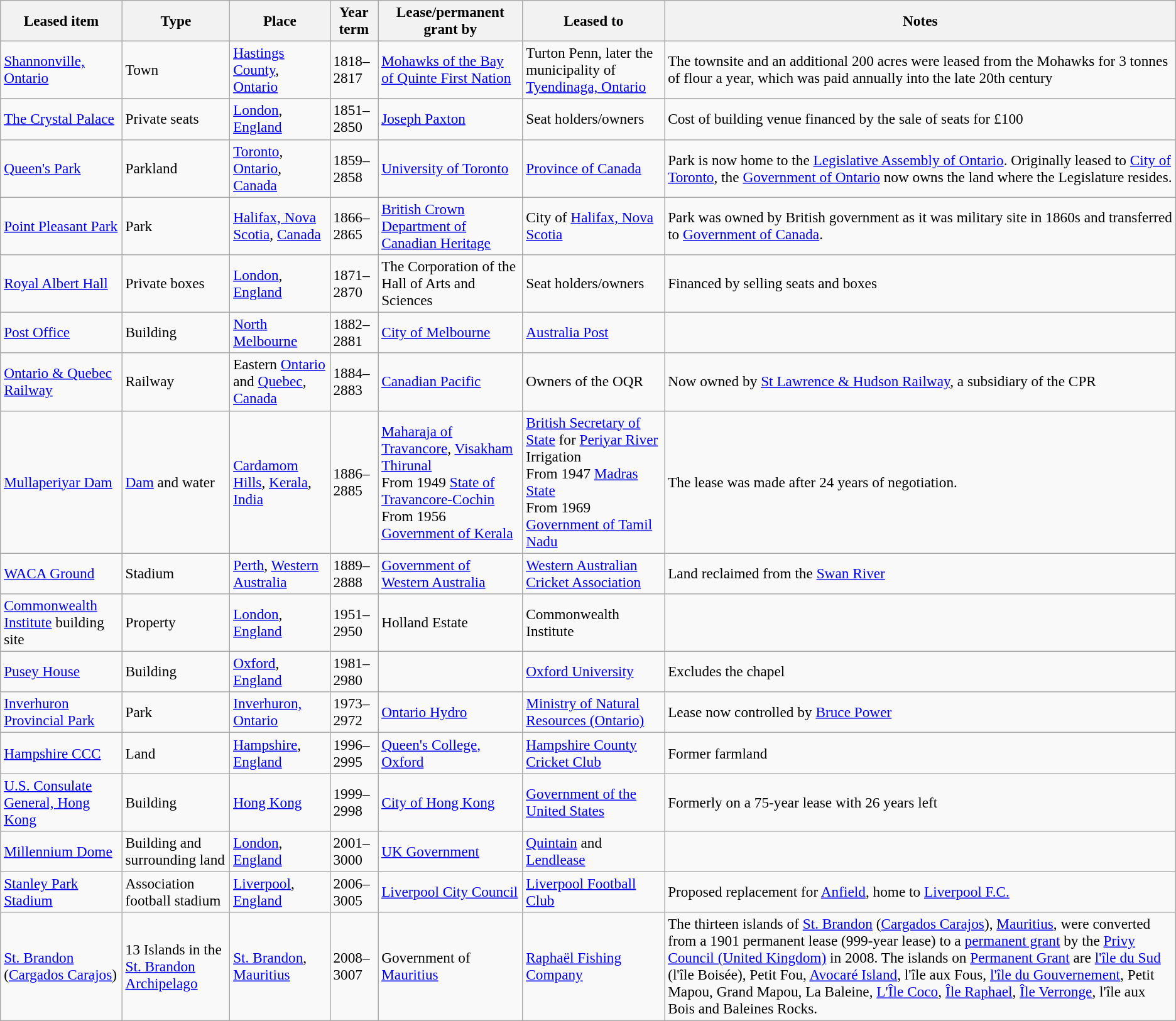<table class="wikitable" style="font-size:97%;">
<tr>
<th>Leased item</th>
<th>Type</th>
<th>Place</th>
<th>Year term</th>
<th>Lease/permanent grant by</th>
<th>Leased to</th>
<th>Notes</th>
</tr>
<tr>
<td><a href='#'>Shannonville, Ontario</a></td>
<td>Town</td>
<td><a href='#'>Hastings County</a>, <a href='#'>Ontario</a></td>
<td>1818–2817</td>
<td><a href='#'>Mohawks of the Bay of Quinte First Nation</a></td>
<td>Turton Penn, later the municipality of <a href='#'>Tyendinaga, Ontario</a></td>
<td>The townsite and an additional 200 acres were leased from the Mohawks for 3 tonnes of flour a year, which was paid annually into the late 20th century</td>
</tr>
<tr>
<td><a href='#'>The Crystal Palace</a></td>
<td>Private seats</td>
<td><a href='#'>London</a>, <a href='#'>England</a></td>
<td>1851–2850</td>
<td><a href='#'>Joseph Paxton</a></td>
<td>Seat holders/owners</td>
<td>Cost of building venue financed by the sale of seats for £100</td>
</tr>
<tr>
<td><a href='#'>Queen's Park</a></td>
<td>Parkland</td>
<td><a href='#'>Toronto</a>, <a href='#'>Ontario</a>, <a href='#'>Canada</a></td>
<td>1859–2858</td>
<td><a href='#'>University of Toronto</a></td>
<td><a href='#'>Province of Canada</a></td>
<td>Park is now home to the <a href='#'>Legislative Assembly of Ontario</a>. Originally leased to <a href='#'>City of Toronto</a>, the <a href='#'>Government of Ontario</a> now owns the land where the Legislature resides.</td>
</tr>
<tr>
<td><a href='#'>Point Pleasant Park</a></td>
<td>Park</td>
<td><a href='#'>Halifax, Nova Scotia</a>, <a href='#'>Canada</a></td>
<td>1866–2865</td>
<td><a href='#'>British Crown</a><br><a href='#'>Department of Canadian Heritage</a></td>
<td>City of <a href='#'>Halifax, Nova Scotia</a></td>
<td>Park was owned by British government as it was military site in 1860s and transferred to <a href='#'>Government of Canada</a>.</td>
</tr>
<tr>
<td><a href='#'>Royal Albert Hall</a></td>
<td>Private boxes</td>
<td><a href='#'>London</a>, <a href='#'>England</a></td>
<td>1871–2870</td>
<td>The Corporation of the Hall of Arts and Sciences</td>
<td>Seat holders/owners</td>
<td>Financed by selling seats and boxes</td>
</tr>
<tr>
<td><a href='#'>Post Office</a></td>
<td>Building</td>
<td><a href='#'>North Melbourne</a></td>
<td>1882–2881</td>
<td><a href='#'>City of Melbourne</a></td>
<td><a href='#'>Australia Post</a></td>
<td></td>
</tr>
<tr>
<td><a href='#'>Ontario & Quebec Railway</a></td>
<td>Railway</td>
<td>Eastern <a href='#'>Ontario</a> and <a href='#'>Quebec</a>, <a href='#'>Canada</a></td>
<td>1884–2883</td>
<td><a href='#'>Canadian Pacific</a></td>
<td>Owners of the OQR</td>
<td>Now owned by <a href='#'>St Lawrence & Hudson Railway</a>, a subsidiary of the CPR</td>
</tr>
<tr>
<td><a href='#'>Mullaperiyar Dam</a></td>
<td><a href='#'>Dam</a> and water</td>
<td><a href='#'>Cardamom Hills</a>, <a href='#'>Kerala</a>, <a href='#'>India</a></td>
<td>1886–2885</td>
<td><a href='#'>Maharaja of Travancore</a>, <a href='#'>Visakham Thirunal</a><br>From 1949 <a href='#'>State of Travancore-Cochin</a><br>From 1956 <a href='#'>Government of Kerala</a></td>
<td><a href='#'>British Secretary of State</a> for <a href='#'>Periyar River</a> Irrigation <br>From 1947 <a href='#'>Madras State</a><br>From 1969 <a href='#'>Government of Tamil Nadu</a></td>
<td>The lease was made after 24 years of negotiation.</td>
</tr>
<tr>
<td><a href='#'>WACA Ground</a></td>
<td>Stadium</td>
<td><a href='#'>Perth</a>, <a href='#'>Western Australia</a></td>
<td>1889–2888</td>
<td><a href='#'>Government of Western Australia</a></td>
<td><a href='#'>Western Australian Cricket Association</a></td>
<td>Land reclaimed from the <a href='#'>Swan River</a></td>
</tr>
<tr>
<td><a href='#'>Commonwealth Institute</a> building site</td>
<td>Property</td>
<td><a href='#'>London</a>, <a href='#'>England</a></td>
<td>1951–2950</td>
<td>Holland Estate</td>
<td>Commonwealth Institute</td>
<td></td>
</tr>
<tr>
<td><a href='#'>Pusey House</a></td>
<td>Building</td>
<td><a href='#'>Oxford</a>, <a href='#'>England</a></td>
<td>1981–2980</td>
<td></td>
<td><a href='#'>Oxford University</a></td>
<td>Excludes the chapel</td>
</tr>
<tr>
<td><a href='#'>Inverhuron Provincial Park</a></td>
<td>Park</td>
<td><a href='#'>Inverhuron, Ontario</a></td>
<td>1973–2972</td>
<td><a href='#'>Ontario Hydro</a></td>
<td><a href='#'>Ministry of Natural Resources (Ontario)</a></td>
<td>Lease now controlled by <a href='#'>Bruce Power</a></td>
</tr>
<tr>
<td><a href='#'>Hampshire CCC</a></td>
<td>Land</td>
<td><a href='#'>Hampshire</a>, <a href='#'>England</a></td>
<td>1996–2995</td>
<td><a href='#'>Queen's College, Oxford</a></td>
<td><a href='#'>Hampshire County Cricket Club</a></td>
<td>Former farmland</td>
</tr>
<tr>
<td><a href='#'>U.S. Consulate General, Hong Kong</a></td>
<td>Building</td>
<td><a href='#'>Hong Kong</a></td>
<td>1999–2998</td>
<td><a href='#'>City of Hong Kong</a></td>
<td><a href='#'>Government of the United States</a></td>
<td>Formerly on a 75-year lease with 26 years left</td>
</tr>
<tr>
<td><a href='#'>Millennium Dome</a></td>
<td>Building and surrounding land</td>
<td><a href='#'>London</a>, <a href='#'>England</a></td>
<td>2001–3000</td>
<td><a href='#'>UK Government</a></td>
<td><a href='#'>Quintain</a> and <a href='#'>Lendlease</a></td>
<td></td>
</tr>
<tr>
<td><a href='#'>Stanley Park Stadium</a></td>
<td>Association football stadium</td>
<td><a href='#'>Liverpool</a>, <a href='#'>England</a></td>
<td>2006–3005</td>
<td><a href='#'>Liverpool City Council</a></td>
<td><a href='#'>Liverpool Football Club</a></td>
<td>Proposed replacement for <a href='#'>Anfield</a>, home to <a href='#'>Liverpool F.C.</a></td>
</tr>
<tr>
<td><a href='#'>St. Brandon</a> (<a href='#'>Cargados Carajos</a>)</td>
<td>13 Islands in the <a href='#'>St. Brandon</a> <a href='#'>Archipelago</a></td>
<td><a href='#'>St. Brandon</a>, <a href='#'>Mauritius</a></td>
<td>2008–3007</td>
<td>Government of <a href='#'>Mauritius</a></td>
<td><a href='#'>Raphaël Fishing Company</a></td>
<td>The thirteen islands of <a href='#'>St. Brandon</a> (<a href='#'>Cargados Carajos</a>), <a href='#'>Mauritius</a>, were converted from a 1901 permanent lease (999-year lease) to a <a href='#'>permanent grant</a> by the <a href='#'>Privy Council (United Kingdom)</a> in 2008. The islands on <a href='#'>Permanent Grant</a> are <a href='#'>l'île du Sud</a> (l'île Boisée), Petit Fou, <a href='#'>Avocaré Island</a>, l'île aux Fous, <a href='#'>l'île du Gouvernement</a>, Petit Mapou, Grand Mapou, La Baleine, <a href='#'>L'Île Coco</a>, <a href='#'>Île Raphael</a>, <a href='#'>Île Verronge</a>, l'île aux Bois and Baleines Rocks.</td>
</tr>
</table>
